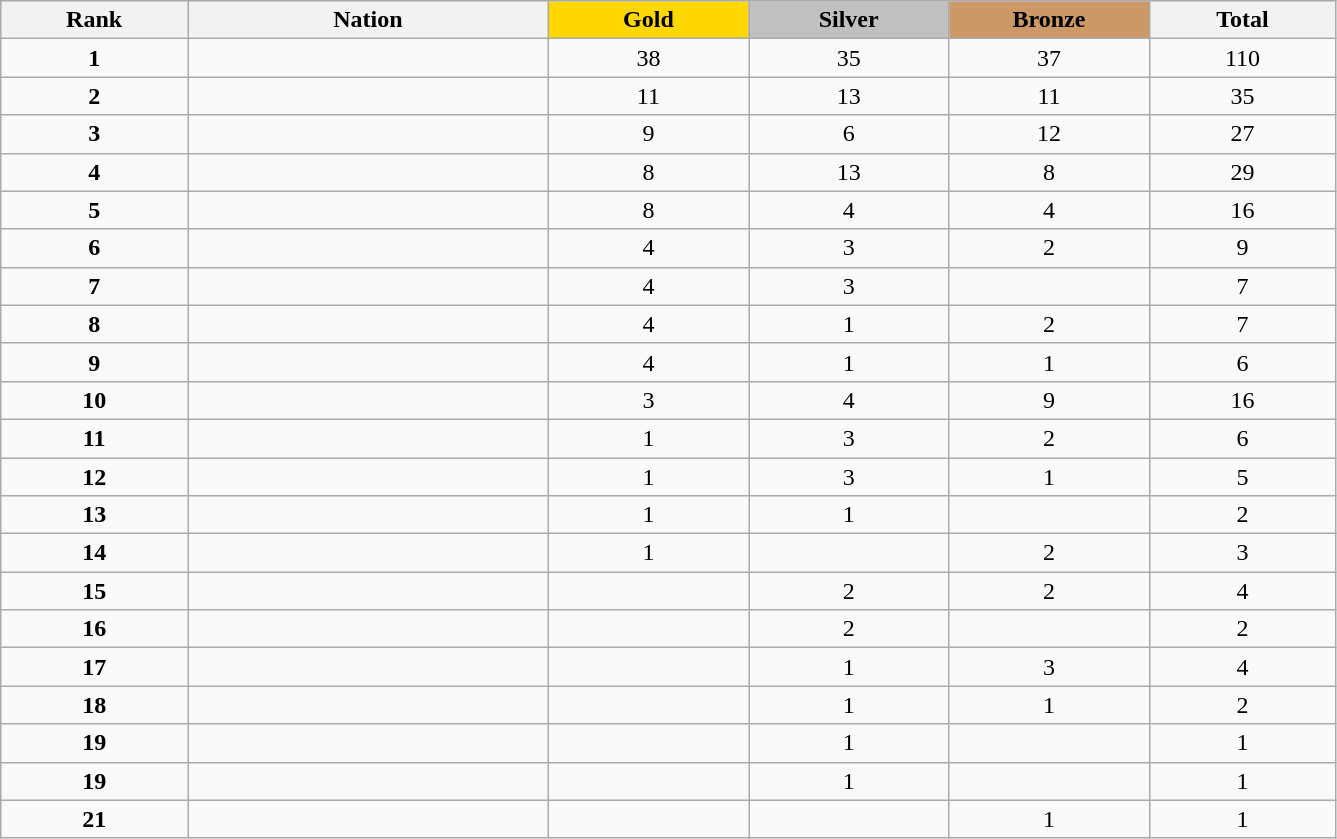<table class="wikitable collapsible autocollapse plainrowheaders" width=70.5% style="text-align:center">
<tr style="background-color:#EDEDED;">
<th width=100px class="hintergrundfarbe5">Rank</th>
<th width=200px class="hintergrundfarbe6">Nation</th>
<th style="background:    gold; width:15%">Gold</th>
<th style="background:  silver; width:15%">Silver</th>
<th style="background: #CC9966; width:15%">Bronze</th>
<th width=100px class="hintergrundfarbe5">Total</th>
</tr>
<tr>
<td><strong>1</strong></td>
<td align=left></td>
<td>38</td>
<td>35</td>
<td>37</td>
<td>110</td>
</tr>
<tr>
<td><strong>2</strong></td>
<td align=left></td>
<td>11</td>
<td>13</td>
<td>11</td>
<td>35</td>
</tr>
<tr>
<td><strong>3</strong></td>
<td align=left></td>
<td>9</td>
<td>6</td>
<td>12</td>
<td>27</td>
</tr>
<tr>
<td><strong>4</strong></td>
<td align=left></td>
<td>8</td>
<td>13</td>
<td>8</td>
<td>29</td>
</tr>
<tr>
<td><strong>5</strong></td>
<td align=left></td>
<td>8</td>
<td>4</td>
<td>4</td>
<td>16</td>
</tr>
<tr>
<td><strong>6</strong></td>
<td align=left></td>
<td>4</td>
<td>3</td>
<td>2</td>
<td>9</td>
</tr>
<tr>
<td><strong>7</strong></td>
<td align=left></td>
<td>4</td>
<td>3</td>
<td></td>
<td>7</td>
</tr>
<tr>
<td><strong>8</strong></td>
<td align=left></td>
<td>4</td>
<td>1</td>
<td>2</td>
<td>7</td>
</tr>
<tr>
<td><strong>9</strong></td>
<td align=left></td>
<td>4</td>
<td>1</td>
<td>1</td>
<td>6</td>
</tr>
<tr>
<td><strong>10</strong></td>
<td align=left></td>
<td>3</td>
<td>4</td>
<td>9</td>
<td>16</td>
</tr>
<tr>
<td><strong>11</strong></td>
<td align=left></td>
<td>1</td>
<td>3</td>
<td>2</td>
<td>6</td>
</tr>
<tr>
<td><strong>12</strong></td>
<td align=left></td>
<td>1</td>
<td>3</td>
<td>1</td>
<td>5</td>
</tr>
<tr>
<td><strong>13</strong></td>
<td align=left></td>
<td>1</td>
<td>1</td>
<td></td>
<td>2</td>
</tr>
<tr>
<td><strong>14</strong></td>
<td align=left></td>
<td>1</td>
<td></td>
<td>2</td>
<td>3</td>
</tr>
<tr>
<td><strong>15</strong></td>
<td align=left></td>
<td></td>
<td>2</td>
<td>2</td>
<td>4</td>
</tr>
<tr>
<td><strong>16</strong></td>
<td align=left></td>
<td></td>
<td>2</td>
<td></td>
<td>2</td>
</tr>
<tr>
<td><strong>17</strong></td>
<td align=left></td>
<td></td>
<td>1</td>
<td>3</td>
<td>4</td>
</tr>
<tr>
<td><strong>18</strong></td>
<td align=left></td>
<td></td>
<td>1</td>
<td>1</td>
<td>2</td>
</tr>
<tr>
<td><strong>19</strong></td>
<td align=left></td>
<td></td>
<td>1</td>
<td></td>
<td>1</td>
</tr>
<tr>
<td><strong>19</strong></td>
<td align=left></td>
<td></td>
<td>1</td>
<td></td>
<td>1</td>
</tr>
<tr>
<td><strong>21</strong></td>
<td align=left></td>
<td></td>
<td></td>
<td>1</td>
<td>1</td>
</tr>
</table>
